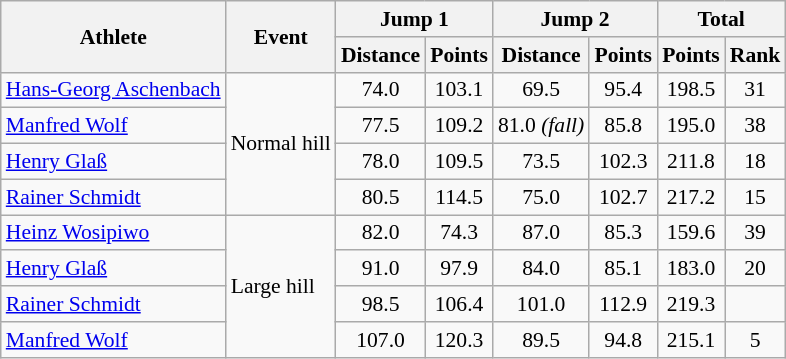<table class="wikitable" style="font-size:90%">
<tr>
<th rowspan="2">Athlete</th>
<th rowspan="2">Event</th>
<th colspan="2">Jump 1</th>
<th colspan="2">Jump 2</th>
<th colspan="2">Total</th>
</tr>
<tr>
<th>Distance</th>
<th>Points</th>
<th>Distance</th>
<th>Points</th>
<th>Points</th>
<th>Rank</th>
</tr>
<tr>
<td><a href='#'>Hans-Georg Aschenbach</a></td>
<td rowspan="4">Normal hill</td>
<td align="center">74.0</td>
<td align="center">103.1</td>
<td align="center">69.5</td>
<td align="center">95.4</td>
<td align="center">198.5</td>
<td align="center">31</td>
</tr>
<tr>
<td><a href='#'>Manfred Wolf</a></td>
<td align="center">77.5</td>
<td align="center">109.2</td>
<td align="center">81.0 <em>(fall)</em></td>
<td align="center">85.8</td>
<td align="center">195.0</td>
<td align="center">38</td>
</tr>
<tr>
<td><a href='#'>Henry Glaß</a></td>
<td align="center">78.0</td>
<td align="center">109.5</td>
<td align="center">73.5</td>
<td align="center">102.3</td>
<td align="center">211.8</td>
<td align="center">18</td>
</tr>
<tr>
<td><a href='#'>Rainer Schmidt</a></td>
<td align="center">80.5</td>
<td align="center">114.5</td>
<td align="center">75.0</td>
<td align="center">102.7</td>
<td align="center">217.2</td>
<td align="center">15</td>
</tr>
<tr>
<td><a href='#'>Heinz Wosipiwo</a></td>
<td rowspan="4">Large hill</td>
<td align="center">82.0</td>
<td align="center">74.3</td>
<td align="center">87.0</td>
<td align="center">85.3</td>
<td align="center">159.6</td>
<td align="center">39</td>
</tr>
<tr>
<td><a href='#'>Henry Glaß</a></td>
<td align="center">91.0</td>
<td align="center">97.9</td>
<td align="center">84.0</td>
<td align="center">85.1</td>
<td align="center">183.0</td>
<td align="center">20</td>
</tr>
<tr>
<td><a href='#'>Rainer Schmidt</a></td>
<td align="center">98.5</td>
<td align="center">106.4</td>
<td align="center">101.0</td>
<td align="center">112.9</td>
<td align="center">219.3</td>
<td align="center"></td>
</tr>
<tr>
<td><a href='#'>Manfred Wolf</a></td>
<td align="center">107.0</td>
<td align="center">120.3</td>
<td align="center">89.5</td>
<td align="center">94.8</td>
<td align="center">215.1</td>
<td align="center">5</td>
</tr>
</table>
